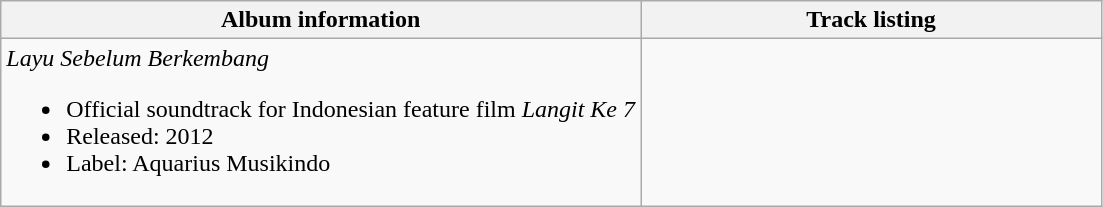<table class="wikitable sortable">
<tr>
<th>Album information</th>
<th align="center" width="300px">Track listing</th>
</tr>
<tr>
<td><em>Layu Sebelum Berkembang</em><br><ul><li>Official soundtrack for Indonesian feature film <em>Langit Ke 7</em></li><li>Released: 2012</li><li>Label: Aquarius Musikindo</li></ul></td>
<td style="font-size: 85%;"></td>
</tr>
</table>
